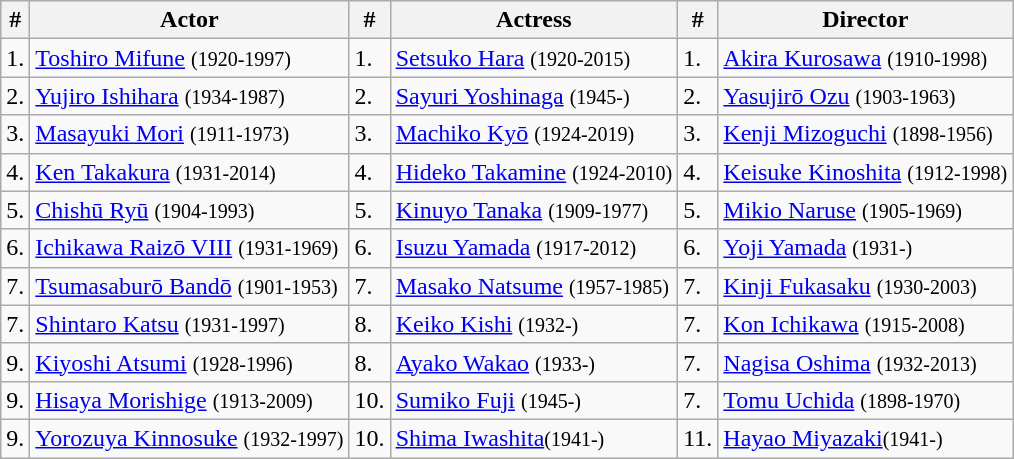<table class="sortable wikitable">
<tr>
<th>#</th>
<th>Actor</th>
<th>#</th>
<th>Actress</th>
<th>#</th>
<th>Director</th>
</tr>
<tr>
<td>1.</td>
<td><a href='#'>Toshiro Mifune</a> <small>(1920-1997)</small></td>
<td>1.</td>
<td><a href='#'>Setsuko Hara</a> <small>(1920-2015)</small></td>
<td>1.</td>
<td><a href='#'>Akira Kurosawa</a> <small>(1910-1998)</small></td>
</tr>
<tr>
<td>2.</td>
<td><a href='#'>Yujiro Ishihara</a> <small>(1934-1987)</small></td>
<td>2.</td>
<td><a href='#'>Sayuri Yoshinaga</a> <small>(1945-)</small></td>
<td>2.</td>
<td><a href='#'>Yasujirō Ozu</a> <small>(1903-1963)</small></td>
</tr>
<tr>
<td>3.</td>
<td><a href='#'>Masayuki Mori</a> <small>(1911-1973)</small></td>
<td>3.</td>
<td><a href='#'>Machiko Kyō</a> <small>(1924-2019)</small></td>
<td>3.</td>
<td><a href='#'>Kenji Mizoguchi</a> <small>(1898-1956)</small></td>
</tr>
<tr>
<td>4.</td>
<td><a href='#'>Ken Takakura</a> <small>(1931-2014)</small></td>
<td>4.</td>
<td><a href='#'>Hideko Takamine</a> <small>(1924-2010)</small></td>
<td>4.</td>
<td><a href='#'>Keisuke Kinoshita</a> <small>(1912-1998)</small></td>
</tr>
<tr>
<td>5.</td>
<td><a href='#'>Chishū Ryū</a> <small>(1904-1993)</small></td>
<td>5.</td>
<td><a href='#'>Kinuyo Tanaka</a> <small>(1909-1977)</small></td>
<td>5.</td>
<td><a href='#'>Mikio Naruse</a> <small>(1905-1969)</small></td>
</tr>
<tr>
<td>6.</td>
<td><a href='#'>Ichikawa Raizō VIII</a> <small>(1931-1969)</small></td>
<td>6.</td>
<td><a href='#'>Isuzu Yamada</a> <small>(1917-2012)</small></td>
<td>6.</td>
<td><a href='#'>Yoji Yamada</a> <small>(1931-)</small></td>
</tr>
<tr>
<td>7.</td>
<td><a href='#'>Tsumasaburō Bandō</a> <small>(1901-1953)</small></td>
<td>7.</td>
<td><a href='#'>Masako Natsume</a> <small>(1957-1985)</small></td>
<td>7.</td>
<td><a href='#'>Kinji Fukasaku</a> <small>(1930-2003)</small></td>
</tr>
<tr>
<td>7.</td>
<td><a href='#'>Shintaro Katsu</a> <small>(1931-1997)</small></td>
<td>8.</td>
<td><a href='#'>Keiko Kishi</a> <small>(1932-)</small></td>
<td>7.</td>
<td><a href='#'>Kon Ichikawa</a> <small>(1915-2008)</small></td>
</tr>
<tr>
<td>9.</td>
<td><a href='#'>Kiyoshi Atsumi</a> <small>(1928-1996)</small></td>
<td>8.</td>
<td><a href='#'>Ayako Wakao</a> <small>(1933-)</small></td>
<td>7.</td>
<td><a href='#'>Nagisa Oshima</a> <small>(1932-2013)</small></td>
</tr>
<tr>
<td>9.</td>
<td><a href='#'>Hisaya Morishige</a> <small>(1913-2009)</small></td>
<td>10.</td>
<td><a href='#'>Sumiko Fuji</a> <small>(1945-)</small></td>
<td>7.</td>
<td><a href='#'>Tomu Uchida</a> <small>(1898-1970)</small></td>
</tr>
<tr>
<td>9.</td>
<td><a href='#'>Yorozuya Kinnosuke</a> <small>(1932-1997)</small></td>
<td>10.</td>
<td><a href='#'>Shima Iwashita</a><small>(1941-)</small></td>
<td>11.</td>
<td><a href='#'>Hayao Miyazaki</a><small>(1941-)</small></td>
</tr>
</table>
